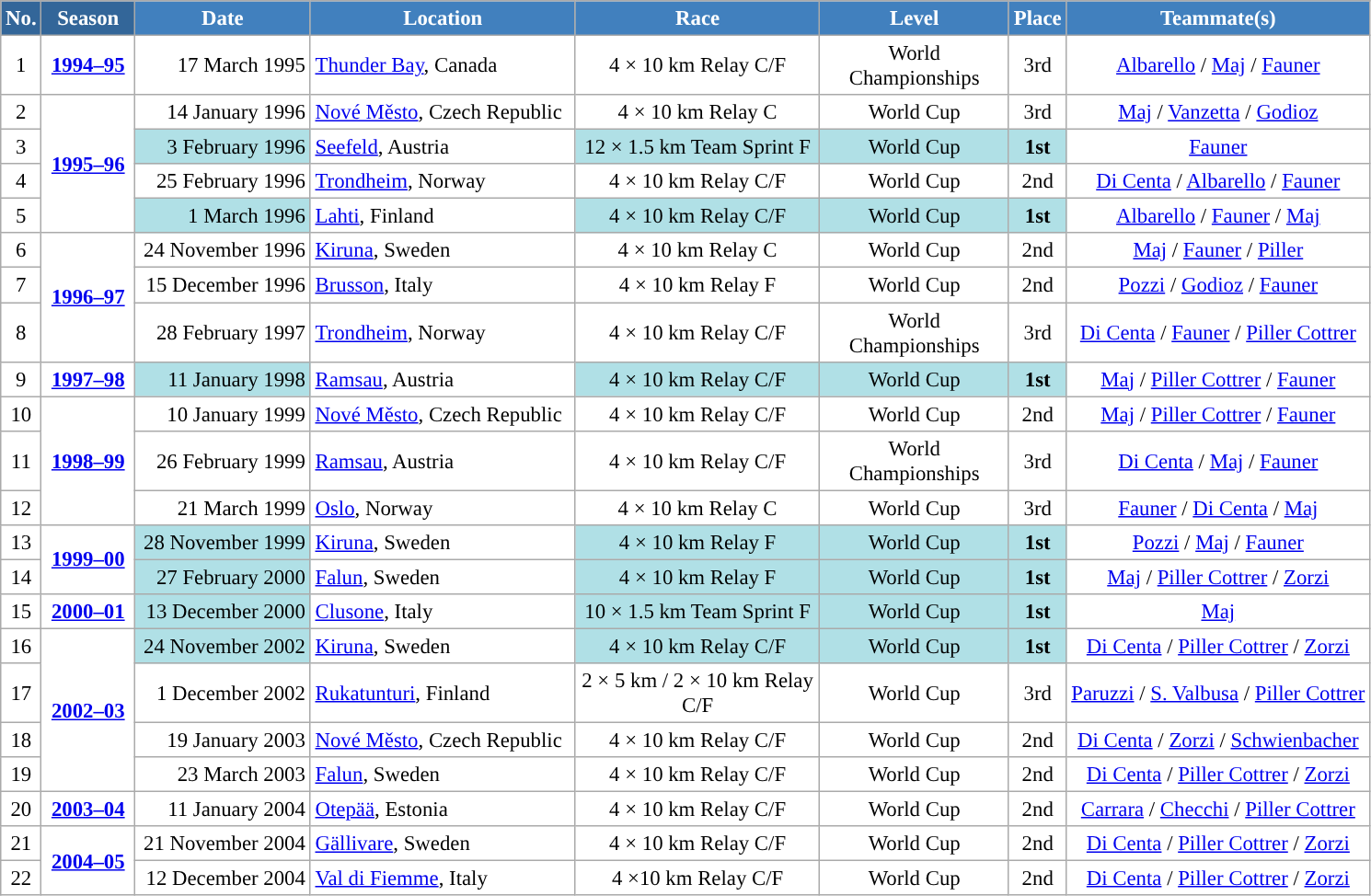<table class="wikitable sortable" style="font-size:95%; text-align:center; border:grey solid 1px; border-collapse:collapse; background:#ffffff;">
<tr style="background:#efefef;">
<th style="background-color:#369; color:white;">No.</th>
<th style="background-color:#369; color:white;">Season</th>
<th style="background-color:#4180be; color:white; width:120px;">Date</th>
<th style="background-color:#4180be; color:white; width:185px;">Location</th>
<th style="background-color:#4180be; color:white; width:170px;">Race</th>
<th style="background-color:#4180be; color:white; width:130px;">Level</th>
<th style="background-color:#4180be; color:white;">Place</th>
<th style="background-color:#4180be; color:white;">Teammate(s)</th>
</tr>
<tr>
<td align=center>1</td>
<td rowspan=1 align=center><strong> <a href='#'>1994–95</a> </strong></td>
<td align=right>17 March 1995</td>
<td align=left> <a href='#'>Thunder Bay</a>, Canada</td>
<td>4 × 10 km Relay C/F</td>
<td>World Championships</td>
<td>3rd</td>
<td><a href='#'>Albarello</a> / <a href='#'>Maj</a> / <a href='#'>Fauner</a></td>
</tr>
<tr>
<td align=center>2</td>
<td rowspan=4 align=center><strong> <a href='#'>1995–96</a> </strong></td>
<td align=right>14 January 1996</td>
<td align=left> <a href='#'>Nové Město</a>, Czech Republic</td>
<td>4 × 10 km Relay C</td>
<td>World Cup</td>
<td>3rd</td>
<td><a href='#'>Maj</a> / <a href='#'>Vanzetta</a> / <a href='#'>Godioz</a></td>
</tr>
<tr>
<td align=center>3</td>
<td bgcolor="#BOEOE6" align=right>3 February 1996</td>
<td align=left> <a href='#'>Seefeld</a>, Austria</td>
<td bgcolor="#BOEOE6">12 × 1.5 km Team Sprint F</td>
<td bgcolor="#BOEOE6">World Cup</td>
<td bgcolor="#BOEOE6"><strong>1st</strong></td>
<td><a href='#'>Fauner</a></td>
</tr>
<tr>
<td align=center>4</td>
<td align=right>25 February 1996</td>
<td align=left> <a href='#'>Trondheim</a>, Norway</td>
<td>4 × 10 km Relay C/F</td>
<td>World Cup</td>
<td>2nd</td>
<td><a href='#'>Di Centa</a> / <a href='#'>Albarello</a> / <a href='#'>Fauner</a></td>
</tr>
<tr>
<td align=center>5</td>
<td bgcolor="#BOEOE6" align=right>1 March 1996</td>
<td align=left> <a href='#'>Lahti</a>, Finland</td>
<td bgcolor="#BOEOE6">4 × 10 km Relay C/F</td>
<td bgcolor="#BOEOE6">World Cup</td>
<td bgcolor="#BOEOE6"><strong>1st</strong></td>
<td><a href='#'>Albarello</a> / <a href='#'>Fauner</a> / <a href='#'>Maj</a></td>
</tr>
<tr>
<td align=center>6</td>
<td rowspan=3 align=center><strong> <a href='#'>1996–97</a> </strong></td>
<td align=right>24 November 1996</td>
<td align=left> <a href='#'>Kiruna</a>, Sweden</td>
<td>4 × 10 km Relay C</td>
<td>World Cup</td>
<td>2nd</td>
<td><a href='#'>Maj</a> / <a href='#'>Fauner</a> / <a href='#'>Piller</a></td>
</tr>
<tr>
<td align=center>7</td>
<td align=right>15 December 1996</td>
<td align=left> <a href='#'>Brusson</a>, Italy</td>
<td>4 × 10 km Relay F</td>
<td>World Cup</td>
<td>2nd</td>
<td><a href='#'>Pozzi</a> / <a href='#'>Godioz</a> / <a href='#'>Fauner</a></td>
</tr>
<tr>
<td align=center>8</td>
<td align=right>28 February 1997</td>
<td align=left> <a href='#'>Trondheim</a>, Norway</td>
<td>4 × 10 km Relay C/F</td>
<td>World Championships</td>
<td>3rd</td>
<td><a href='#'>Di Centa</a> / <a href='#'>Fauner</a> / <a href='#'>Piller Cottrer</a></td>
</tr>
<tr>
<td align=center>9</td>
<td rowspan=1 align=center><strong><a href='#'>1997–98</a></strong></td>
<td bgcolor="#BOEOE6" align=right>11 January 1998</td>
<td align=left> <a href='#'>Ramsau</a>, Austria</td>
<td bgcolor="#BOEOE6">4 × 10 km Relay C/F</td>
<td bgcolor="#BOEOE6">World Cup</td>
<td bgcolor="#BOEOE6"><strong>1st</strong></td>
<td><a href='#'>Maj</a> / <a href='#'>Piller Cottrer</a> / <a href='#'>Fauner</a></td>
</tr>
<tr>
<td align=center>10</td>
<td rowspan=3 align=center><strong> <a href='#'>1998–99</a> </strong></td>
<td align=right>10 January 1999</td>
<td align=left> <a href='#'>Nové Město</a>, Czech Republic</td>
<td>4 × 10 km Relay C/F</td>
<td>World Cup</td>
<td>2nd</td>
<td><a href='#'>Maj</a> / <a href='#'>Piller Cottrer</a> / <a href='#'>Fauner</a></td>
</tr>
<tr>
<td align=center>11</td>
<td align=right>26 February 1999</td>
<td align=left> <a href='#'>Ramsau</a>, Austria</td>
<td>4 × 10 km Relay C/F</td>
<td>World Championships</td>
<td>3rd</td>
<td><a href='#'>Di Centa</a> / <a href='#'>Maj</a> / <a href='#'>Fauner</a></td>
</tr>
<tr>
<td align=center>12</td>
<td align=right>21 March 1999</td>
<td align=left> <a href='#'>Oslo</a>, Norway</td>
<td>4 × 10 km Relay C</td>
<td>World Cup</td>
<td>3rd</td>
<td><a href='#'>Fauner</a> / <a href='#'>Di Centa</a> / <a href='#'>Maj</a></td>
</tr>
<tr>
<td align=center>13</td>
<td rowspan=2 align=center><strong><a href='#'>1999–00</a></strong></td>
<td bgcolor="#BOEOE6" align=right>28 November 1999</td>
<td align=left> <a href='#'>Kiruna</a>, Sweden</td>
<td bgcolor="#BOEOE6">4 × 10 km Relay F</td>
<td bgcolor="#BOEOE6">World Cup</td>
<td bgcolor="#BOEOE6"><strong>1st</strong></td>
<td><a href='#'>Pozzi</a> / <a href='#'>Maj</a> / <a href='#'>Fauner</a></td>
</tr>
<tr>
<td align=center>14</td>
<td bgcolor="#BOEOE6" align=right>27 February 2000</td>
<td align=left> <a href='#'>Falun</a>, Sweden</td>
<td bgcolor="#BOEOE6">4 × 10 km Relay F</td>
<td bgcolor="#BOEOE6">World Cup</td>
<td bgcolor="#BOEOE6"><strong>1st</strong></td>
<td><a href='#'>Maj</a> / <a href='#'>Piller Cottrer</a> / <a href='#'>Zorzi</a></td>
</tr>
<tr>
<td align=center>15</td>
<td rowspan=1 align=center><strong><a href='#'>2000–01</a></strong></td>
<td bgcolor="#BOEOE6" align=right>13 December 2000</td>
<td align=left> <a href='#'>Clusone</a>, Italy</td>
<td bgcolor="#BOEOE6">10 × 1.5 km Team Sprint F</td>
<td bgcolor="#BOEOE6">World Cup</td>
<td bgcolor="#BOEOE6"><strong>1st</strong></td>
<td><a href='#'>Maj</a></td>
</tr>
<tr>
<td align=center>16</td>
<td rowspan=4 align=center><strong><a href='#'>2002–03</a></strong></td>
<td bgcolor="#BOEOE6" align=right>24 November 2002</td>
<td align=left> <a href='#'>Kiruna</a>, Sweden</td>
<td bgcolor="#BOEOE6">4 × 10 km Relay C/F</td>
<td bgcolor="#BOEOE6">World Cup</td>
<td bgcolor="#BOEOE6"><strong>1st</strong></td>
<td><a href='#'>Di Centa</a> / <a href='#'>Piller Cottrer</a> / <a href='#'>Zorzi</a></td>
</tr>
<tr>
<td align=center>17</td>
<td align=right>1 December 2002</td>
<td align=left> <a href='#'>Rukatunturi</a>, Finland</td>
<td>2 × 5 km / 2 × 10 km Relay C/F</td>
<td>World Cup</td>
<td>3rd</td>
<td><a href='#'>Paruzzi</a> / <a href='#'>S. Valbusa</a> / <a href='#'>Piller Cottrer</a></td>
</tr>
<tr>
<td align=center>18</td>
<td align=right>19 January 2003</td>
<td align=left> <a href='#'>Nové Město</a>, Czech Republic</td>
<td>4 × 10 km Relay C/F</td>
<td>World Cup</td>
<td>2nd</td>
<td><a href='#'>Di Centa</a> / <a href='#'>Zorzi</a> / <a href='#'>Schwienbacher</a></td>
</tr>
<tr>
<td align=center>19</td>
<td align=right>23 March 2003</td>
<td align=left> <a href='#'>Falun</a>, Sweden</td>
<td>4 × 10 km Relay C/F</td>
<td>World Cup</td>
<td>2nd</td>
<td><a href='#'>Di Centa</a> / <a href='#'>Piller Cottrer</a> / <a href='#'>Zorzi</a></td>
</tr>
<tr>
<td align=center>20</td>
<td rowspan=1 align=center><strong> <a href='#'>2003–04</a> </strong></td>
<td align=right>11 January 2004</td>
<td align=left> <a href='#'>Otepää</a>, Estonia</td>
<td>4 × 10 km Relay C/F</td>
<td>World Cup</td>
<td>2nd</td>
<td><a href='#'>Carrara</a> / <a href='#'>Checchi</a> / <a href='#'>Piller Cottrer</a></td>
</tr>
<tr>
<td align=center>21</td>
<td rowspan=2 align=center><strong> <a href='#'>2004–05</a> </strong></td>
<td align=right>21 November 2004</td>
<td align=left> <a href='#'>Gällivare</a>, Sweden</td>
<td>4 × 10 km Relay C/F</td>
<td>World Cup</td>
<td>2nd</td>
<td><a href='#'>Di Centa</a> / <a href='#'>Piller Cottrer</a> / <a href='#'>Zorzi</a></td>
</tr>
<tr>
<td align=center>22</td>
<td align=right>12 December 2004</td>
<td align=left> <a href='#'>Val di Fiemme</a>, Italy</td>
<td>4 ×10 km Relay C/F</td>
<td>World Cup</td>
<td>2nd</td>
<td><a href='#'>Di Centa</a> / <a href='#'>Piller Cottrer</a> / <a href='#'>Zorzi</a></td>
</tr>
</table>
